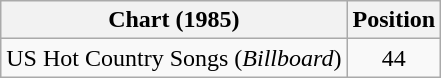<table class="wikitable">
<tr>
<th>Chart (1985)</th>
<th>Position</th>
</tr>
<tr>
<td>US Hot Country Songs (<em>Billboard</em>)</td>
<td align="center">44</td>
</tr>
</table>
